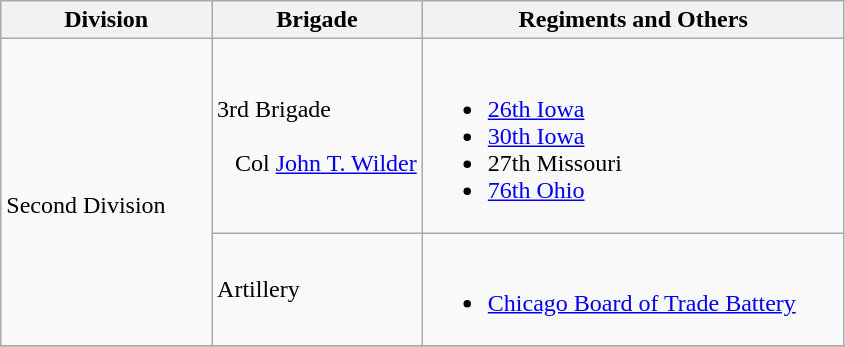<table class="wikitable">
<tr>
<th width=25%>Division</th>
<th width=25%>Brigade</th>
<th>Regiments and Others</th>
</tr>
<tr>
<td rowspan=2><br>Second Division</td>
<td>3rd Brigade<br><br>  
Col <a href='#'>John T. Wilder</a></td>
<td><br><ul><li><a href='#'>26th Iowa</a></li><li><a href='#'>30th Iowa</a></li><li>27th Missouri</li><li><a href='#'>76th Ohio</a></li></ul></td>
</tr>
<tr>
<td>Artillery</td>
<td><br><ul><li><a href='#'>Chicago Board of Trade Battery</a></li></ul></td>
</tr>
<tr>
</tr>
</table>
